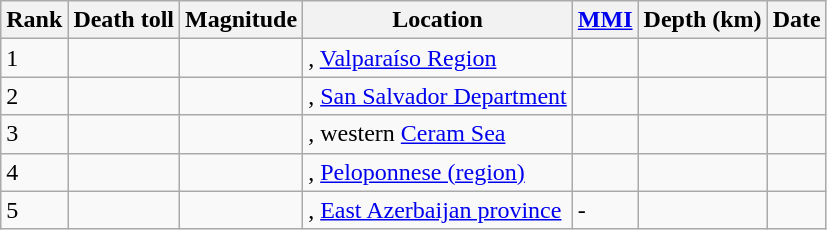<table class="sortable wikitable" style="font-size:100%;">
<tr>
<th>Rank</th>
<th>Death toll</th>
<th>Magnitude</th>
<th>Location</th>
<th><a href='#'>MMI</a></th>
<th>Depth (km)</th>
<th>Date</th>
</tr>
<tr>
<td>1</td>
<td></td>
<td></td>
<td>, <a href='#'>Valparaíso Region</a></td>
<td></td>
<td></td>
<td></td>
</tr>
<tr>
<td>2</td>
<td></td>
<td></td>
<td>, <a href='#'>San Salvador Department</a></td>
<td></td>
<td></td>
<td></td>
</tr>
<tr>
<td>3</td>
<td></td>
<td></td>
<td>, western <a href='#'>Ceram Sea</a></td>
<td></td>
<td></td>
<td></td>
</tr>
<tr>
<td>4</td>
<td></td>
<td></td>
<td>, <a href='#'>Peloponnese (region)</a></td>
<td></td>
<td></td>
<td></td>
</tr>
<tr>
<td>5</td>
<td></td>
<td></td>
<td>, <a href='#'>East Azerbaijan province</a></td>
<td>-</td>
<td></td>
<td></td>
</tr>
</table>
